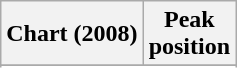<table class="wikitable sortable">
<tr>
<th align="left">Chart (2008)</th>
<th align="center">Peak<br>position</th>
</tr>
<tr>
</tr>
<tr>
</tr>
</table>
